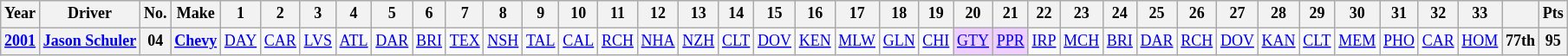<table class="wikitable" style="text-align:center; font-size:75%">
<tr>
<th>Year</th>
<th>Driver</th>
<th>No.</th>
<th>Make</th>
<th>1</th>
<th>2</th>
<th>3</th>
<th>4</th>
<th>5</th>
<th>6</th>
<th>7</th>
<th>8</th>
<th>9</th>
<th>10</th>
<th>11</th>
<th>12</th>
<th>13</th>
<th>14</th>
<th>15</th>
<th>16</th>
<th>17</th>
<th>18</th>
<th>19</th>
<th>20</th>
<th>21</th>
<th>22</th>
<th>23</th>
<th>24</th>
<th>25</th>
<th>26</th>
<th>27</th>
<th>28</th>
<th>29</th>
<th>30</th>
<th>31</th>
<th>32</th>
<th>33</th>
<th></th>
<th>Pts</th>
</tr>
<tr>
<th><a href='#'>2001</a></th>
<th><a href='#'>Jason Schuler</a></th>
<th>04</th>
<th><a href='#'>Chevy</a></th>
<td><a href='#'>DAY</a></td>
<td><a href='#'>CAR</a></td>
<td><a href='#'>LVS</a></td>
<td><a href='#'>ATL</a></td>
<td><a href='#'>DAR</a></td>
<td><a href='#'>BRI</a></td>
<td><a href='#'>TEX</a></td>
<td><a href='#'>NSH</a></td>
<td><a href='#'>TAL</a></td>
<td><a href='#'>CAL</a></td>
<td><a href='#'>RCH</a></td>
<td><a href='#'>NHA</a></td>
<td><a href='#'>NZH</a></td>
<td><a href='#'>CLT</a></td>
<td><a href='#'>DOV</a></td>
<td><a href='#'>KEN</a></td>
<td><a href='#'>MLW</a></td>
<td><a href='#'>GLN</a></td>
<td><a href='#'>CHI</a></td>
<td style="background:#EFCFFF;"><a href='#'>GTY</a><br></td>
<td style="background:#EFCFFF;"><a href='#'>PPR</a><br></td>
<td><a href='#'>IRP</a></td>
<td><a href='#'>MCH</a></td>
<td><a href='#'>BRI</a></td>
<td><a href='#'>DAR</a></td>
<td><a href='#'>RCH</a></td>
<td><a href='#'>DOV</a></td>
<td><a href='#'>KAN</a></td>
<td><a href='#'>CLT</a></td>
<td><a href='#'>MEM</a></td>
<td><a href='#'>PHO</a></td>
<td><a href='#'>CAR</a></td>
<td><a href='#'>HOM</a></td>
<th>77th</th>
<th>95</th>
</tr>
</table>
